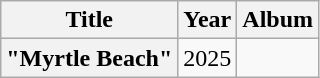<table class="wikitable plainrowheaders" style="text-align:center">
<tr>
<th>Title</th>
<th>Year</th>
<th>Album</th>
</tr>
<tr>
<th scope="row">"Myrtle Beach"<br></th>
<td>2025</td>
<td></td>
</tr>
</table>
